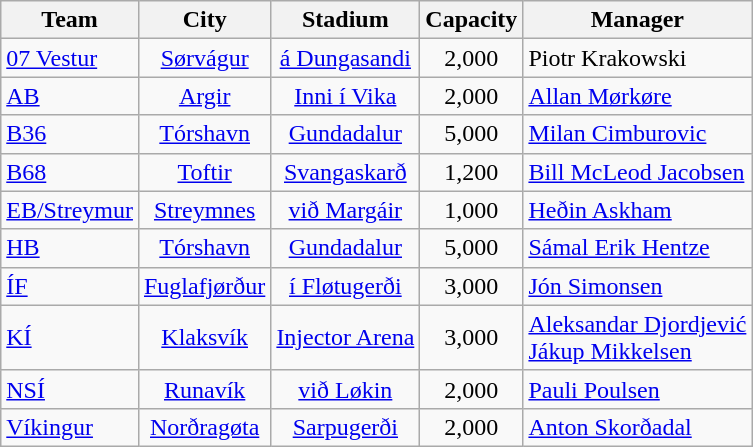<table class="wikitable sortable">
<tr>
<th>Team</th>
<th>City</th>
<th>Stadium</th>
<th>Capacity</th>
<th>Manager</th>
</tr>
<tr>
<td><a href='#'>07 Vestur</a></td>
<td align="center"><a href='#'>Sørvágur</a></td>
<td align="center"><a href='#'>á Dungasandi</a></td>
<td align="center">2,000</td>
<td> Piotr Krakowski</td>
</tr>
<tr>
<td><a href='#'>AB</a></td>
<td align="center"><a href='#'>Argir</a></td>
<td align="center"><a href='#'>Inni í Vika</a></td>
<td align="center">2,000</td>
<td> <a href='#'>Allan Mørkøre</a></td>
</tr>
<tr>
<td><a href='#'>B36</a></td>
<td align="center"><a href='#'>Tórshavn</a></td>
<td align="center"><a href='#'>Gundadalur</a></td>
<td align="center">5,000</td>
<td> <a href='#'>Milan Cimburovic</a></td>
</tr>
<tr>
<td><a href='#'>B68</a></td>
<td align="center"><a href='#'>Toftir</a></td>
<td align="center"><a href='#'>Svangaskarð</a></td>
<td align="center">1,200</td>
<td> <a href='#'>Bill McLeod Jacobsen</a></td>
</tr>
<tr>
<td><a href='#'>EB/Streymur</a></td>
<td align="center"><a href='#'>Streymnes</a></td>
<td align="center"><a href='#'>við Margáir</a></td>
<td align="center">1,000</td>
<td> <a href='#'>Heðin Askham</a></td>
</tr>
<tr>
<td><a href='#'>HB</a></td>
<td align="center"><a href='#'>Tórshavn</a></td>
<td align="center"><a href='#'>Gundadalur</a></td>
<td align="center">5,000</td>
<td> <a href='#'>Sámal Erik Hentze</a></td>
</tr>
<tr>
<td><a href='#'>ÍF</a></td>
<td align="center"><a href='#'>Fuglafjørður</a></td>
<td align="center"><a href='#'>í Fløtugerði</a></td>
<td align="center">3,000</td>
<td> <a href='#'>Jón Simonsen</a></td>
</tr>
<tr>
<td><a href='#'>KÍ</a></td>
<td align="center"><a href='#'>Klaksvík</a></td>
<td align="center"><a href='#'>Injector Arena</a></td>
<td align="center">3,000</td>
<td> <a href='#'>Aleksandar Djordjević</a><br> <a href='#'>Jákup Mikkelsen</a></td>
</tr>
<tr>
<td><a href='#'>NSÍ</a></td>
<td align="center"><a href='#'>Runavík</a></td>
<td align="center"><a href='#'>við Løkin</a></td>
<td align="center">2,000</td>
<td> <a href='#'>Pauli Poulsen</a></td>
</tr>
<tr>
<td><a href='#'>Víkingur</a></td>
<td align="center"><a href='#'>Norðragøta</a></td>
<td align="center"><a href='#'>Sarpugerði</a></td>
<td align="center">2,000</td>
<td> <a href='#'>Anton Skorðadal</a></td>
</tr>
</table>
